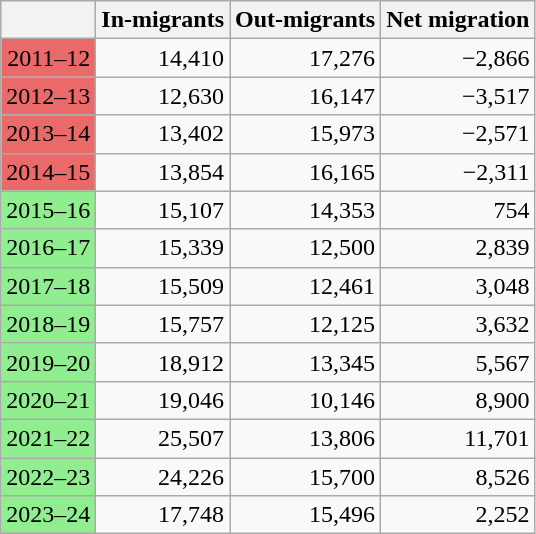<table class="wikitable">
<tr>
<th></th>
<th>In-migrants</th>
<th>Out-migrants</th>
<th>Net migration</th>
</tr>
<tr align="right">
<td style="background: #EA6A6A;">2011–12</td>
<td> 14,410</td>
<td> 17,276</td>
<td> −2,866</td>
</tr>
<tr align="right">
<td style="background: #EA6A6A;">2012–13</td>
<td> 12,630</td>
<td> 16,147</td>
<td> −3,517</td>
</tr>
<tr align="right">
<td style="background: #EA6A6A;">2013–14</td>
<td> 13,402</td>
<td> 15,973</td>
<td> −2,571</td>
</tr>
<tr align="right">
<td style="background: #EA6A6A;">2014–15</td>
<td> 13,854</td>
<td> 16,165</td>
<td> −2,311</td>
</tr>
<tr align="right">
<td style="background: #90EE90;">2015–16</td>
<td> 15,107</td>
<td> 14,353</td>
<td> 754</td>
</tr>
<tr align="right">
<td style="background: #90EE90;">2016–17</td>
<td> 15,339</td>
<td> 12,500</td>
<td> 2,839</td>
</tr>
<tr align="right">
<td style="background: #90EE90;">2017–18</td>
<td> 15,509</td>
<td> 12,461</td>
<td> 3,048</td>
</tr>
<tr align="right">
<td style="background: #90EE90;">2018–19</td>
<td> 15,757</td>
<td> 12,125</td>
<td> 3,632</td>
</tr>
<tr align="right">
<td style="background: #90EE90;">2019–20</td>
<td> 18,912</td>
<td> 13,345</td>
<td> 5,567</td>
</tr>
<tr align="right">
<td style="background: #90EE90;">2020–21</td>
<td> 19,046</td>
<td> 10,146</td>
<td> 8,900</td>
</tr>
<tr align="right">
<td style="background: #90EE90;">2021–22</td>
<td> 25,507</td>
<td> 13,806</td>
<td> 11,701</td>
</tr>
<tr align="right">
<td style="background: #90EE90;">2022–23</td>
<td> 24,226</td>
<td> 15,700</td>
<td> 8,526</td>
</tr>
<tr align="right">
<td style="background: #90EE90;">2023–24</td>
<td> 17,748</td>
<td> 15,496</td>
<td> 2,252</td>
</tr>
</table>
